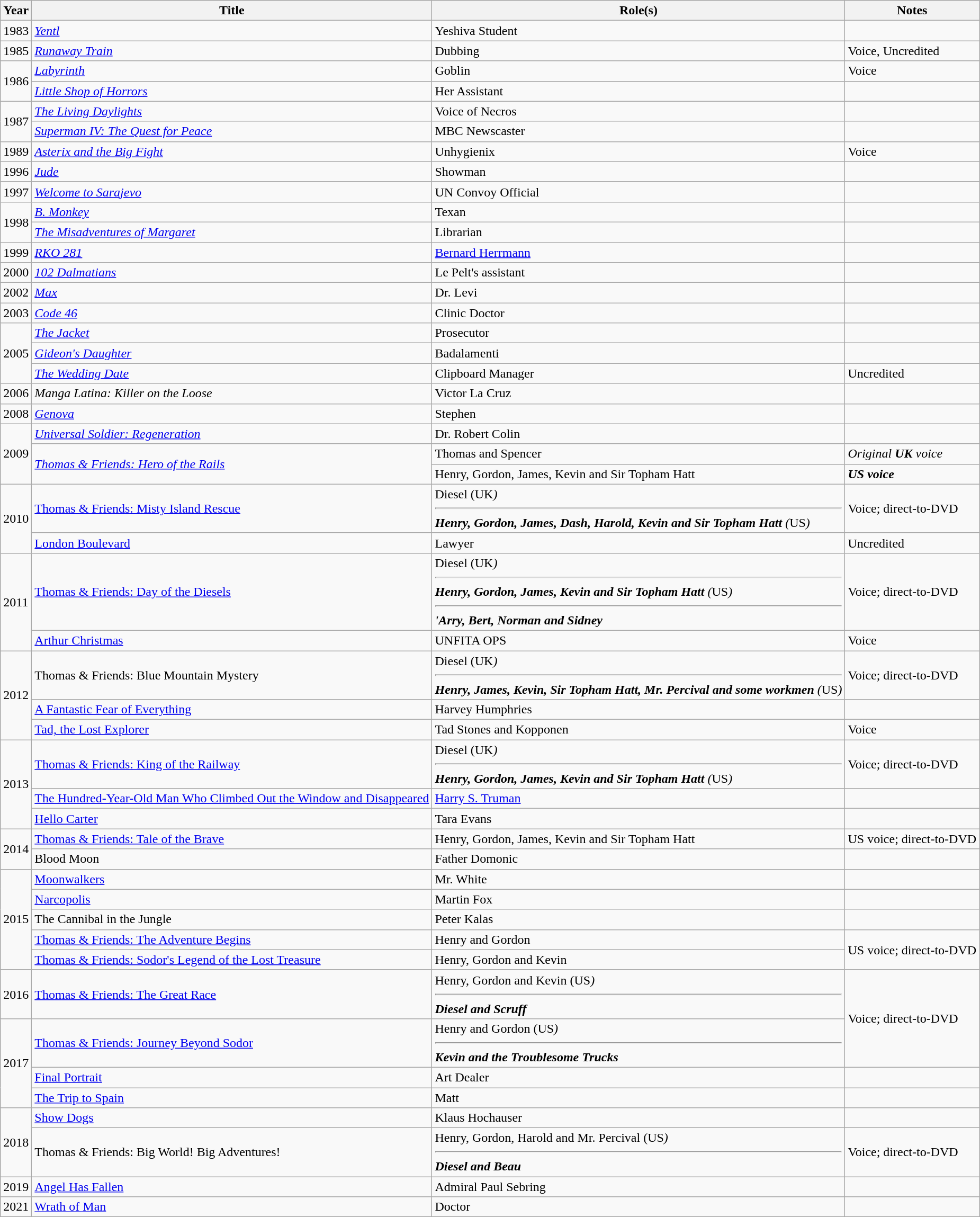<table class="wikitable sortable">
<tr>
<th>Year</th>
<th>Title</th>
<th>Role(s)</th>
<th>Notes</th>
</tr>
<tr>
<td>1983</td>
<td><em><a href='#'>Yentl</a></em></td>
<td>Yeshiva Student</td>
<td></td>
</tr>
<tr>
<td>1985</td>
<td><em><a href='#'>Runaway Train</a></em></td>
<td>Dubbing</td>
<td>Voice, Uncredited</td>
</tr>
<tr>
<td rowspan=2>1986</td>
<td><em><a href='#'>Labyrinth</a></em></td>
<td>Goblin</td>
<td>Voice</td>
</tr>
<tr>
<td><em><a href='#'>Little Shop of Horrors</a></em></td>
<td>Her Assistant</td>
<td></td>
</tr>
<tr>
<td rowspan=2>1987</td>
<td data-sort-value="Living Daylights, The"><em><a href='#'>The Living Daylights</a></em></td>
<td>Voice of Necros</td>
<td></td>
</tr>
<tr>
<td><em><a href='#'>Superman IV: The Quest for Peace</a></em></td>
<td>MBC Newscaster</td>
<td></td>
</tr>
<tr>
<td>1989</td>
<td><em><a href='#'>Asterix and the Big Fight</a></em></td>
<td>Unhygienix</td>
<td>Voice</td>
</tr>
<tr>
<td>1996</td>
<td><em><a href='#'>Jude</a></em></td>
<td>Showman</td>
<td></td>
</tr>
<tr>
<td>1997</td>
<td><em><a href='#'>Welcome to Sarajevo</a></em></td>
<td>UN Convoy Official</td>
<td></td>
</tr>
<tr>
<td rowspan = "2">1998</td>
<td><em><a href='#'>B. Monkey</a></em></td>
<td>Texan</td>
<td></td>
</tr>
<tr>
<td data-sort-value="Misadventures of Margaret, The"><em><a href='#'>The Misadventures of Margaret</a></em></td>
<td>Librarian</td>
<td></td>
</tr>
<tr>
<td>1999</td>
<td><em><a href='#'>RKO 281</a></em></td>
<td><a href='#'>Bernard Herrmann</a></td>
<td></td>
</tr>
<tr>
<td>2000</td>
<td><em><a href='#'>102 Dalmatians</a></em></td>
<td>Le Pelt's assistant</td>
<td></td>
</tr>
<tr>
<td>2002</td>
<td><em><a href='#'>Max</a></em></td>
<td>Dr. Levi</td>
<td></td>
</tr>
<tr>
<td>2003</td>
<td><em><a href='#'>Code 46</a></em></td>
<td>Clinic Doctor</td>
<td></td>
</tr>
<tr>
<td rowspan = "3">2005</td>
<td data-sort-value="Jacket, The"><em><a href='#'>The Jacket</a></em></td>
<td>Prosecutor</td>
<td></td>
</tr>
<tr>
<td><em><a href='#'>Gideon's Daughter</a></em></td>
<td>Badalamenti</td>
<td></td>
</tr>
<tr>
<td data-sort-value="Wedding Date, The"><em><a href='#'>The Wedding Date</a></em></td>
<td>Clipboard Manager</td>
<td>Uncredited</td>
</tr>
<tr>
<td>2006</td>
<td><em>Manga Latina: Killer on the Loose</em></td>
<td>Victor La Cruz</td>
<td></td>
</tr>
<tr>
<td>2008</td>
<td><em><a href='#'>Genova</a></em></td>
<td>Stephen</td>
<td></td>
</tr>
<tr>
<td rowspan = "3">2009</td>
<td><em><a href='#'>Universal Soldier: Regeneration</a></em></td>
<td>Dr. Robert Colin</td>
<td></td>
</tr>
<tr>
<td rowspan = "2"><em><a href='#'>Thomas & Friends: Hero of the Rails</a></em></td>
<td>Thomas and Spencer</td>
<td><em>Original <strong>UK</strong> voice</em></td>
</tr>
<tr>
<td>Henry, Gordon, James, Kevin and Sir Topham Hatt</td>
<td><strong><em>US<strong> voice<em></td>
</tr>
<tr>
<td rowspan = "2">2010</td>
<td></em><a href='#'>Thomas & Friends: Misty Island Rescue</a><em></td>
<td>Diesel </strong>(</em>UK<em>)<strong><hr>Henry, Gordon, James, Dash, Harold, Kevin and Sir Topham Hatt </strong>(</em>US<em>)<strong></td>
<td>Voice; direct-to-DVD</td>
</tr>
<tr>
<td></em><a href='#'>London Boulevard</a><em></td>
<td>Lawyer</td>
<td>Uncredited</td>
</tr>
<tr>
<td rowspan = "2">2011</td>
<td></em><a href='#'>Thomas & Friends: Day of the Diesels</a><em></td>
<td>Diesel </strong>(</em>UK<em>)<strong><hr>Henry, Gordon, James, Kevin and Sir Topham Hatt </strong>(</em>US<em>)<strong><hr>'Arry, Bert, Norman and Sidney</td>
<td>Voice; direct-to-DVD</td>
</tr>
<tr>
<td></em><a href='#'>Arthur Christmas</a><em></td>
<td>UNFITA OPS</td>
<td>Voice</td>
</tr>
<tr>
<td rowspan = "3">2012</td>
<td></em>Thomas & Friends: Blue Mountain Mystery<em></td>
<td>Diesel </strong>(</em>UK<em>)<strong><hr>Henry, James, Kevin, Sir Topham Hatt, Mr. Percival and some workmen </strong>(</em>US<em>)<strong></td>
<td>Voice; direct-to-DVD</td>
</tr>
<tr>
<td data-sort-value="Fantastic Fear of Everything, A"></em><a href='#'>A Fantastic Fear of Everything</a><em></td>
<td>Harvey Humphries</td>
<td></td>
</tr>
<tr>
<td></em><a href='#'>Tad, the Lost Explorer</a><em></td>
<td>Tad Stones and Kopponen</td>
<td>Voice</td>
</tr>
<tr>
<td rowspan = "3">2013</td>
<td></em><a href='#'>Thomas & Friends: King of the Railway</a><em></td>
<td>Diesel </strong>(</em>UK<em>)<strong><hr>Henry, Gordon, James, Kevin and Sir Topham Hatt </strong>(</em>US<em>)<strong></td>
<td>Voice; direct-to-DVD</td>
</tr>
<tr>
<td data-sort-value="Hundred-Year-Old Man Who Climbed Out the Window and Disappeared, The"></em><a href='#'>The Hundred-Year-Old Man Who Climbed Out the Window and Disappeared</a><em></td>
<td><a href='#'>Harry S. Truman</a></td>
<td></td>
</tr>
<tr>
<td></em><a href='#'>Hello Carter</a><em></td>
<td>Tara Evans</td>
<td></td>
</tr>
<tr>
<td rowspan = "2">2014</td>
<td></em><a href='#'>Thomas & Friends: Tale of the Brave</a><em></td>
<td>Henry, Gordon, James, Kevin and Sir Topham Hatt</td>
<td>US voice; direct-to-DVD</td>
</tr>
<tr>
<td></em>Blood Moon<em></td>
<td>Father Domonic</td>
<td></td>
</tr>
<tr>
<td rowspan = "5">2015</td>
<td></em><a href='#'>Moonwalkers</a><em></td>
<td>Mr. White</td>
<td></td>
</tr>
<tr>
<td></em><a href='#'>Narcopolis</a><em></td>
<td>Martin Fox</td>
<td></td>
</tr>
<tr>
<td data-sort-value="Cannibal in the Jungle, The"></em>The Cannibal in the Jungle<em></td>
<td>Peter Kalas</td>
<td></td>
</tr>
<tr>
<td></em><a href='#'>Thomas & Friends: The Adventure Begins</a><em></td>
<td>Henry and Gordon</td>
<td rowspan = "2">US voice; direct-to-DVD</td>
</tr>
<tr>
<td></em><a href='#'>Thomas & Friends: Sodor's Legend of the Lost Treasure</a><em></td>
<td>Henry, Gordon and Kevin</td>
</tr>
<tr>
<td>2016</td>
<td></em><a href='#'>Thomas & Friends: The Great Race</a><em></td>
<td>Henry, Gordon and Kevin </strong>(</em>US<em>)<strong><hr>Diesel and Scruff</td>
<td rowspan = "2">Voice; direct-to-DVD</td>
</tr>
<tr>
<td rowspan = "3">2017</td>
<td></em><a href='#'>Thomas & Friends: Journey Beyond Sodor</a><em></td>
<td>Henry and Gordon </strong>(</em>US<em>)<strong><hr>Kevin and the Troublesome Trucks</td>
</tr>
<tr>
<td></em><a href='#'>Final Portrait</a><em></td>
<td>Art Dealer</td>
<td></td>
</tr>
<tr>
<td data-sort-value="Trip to Spain, The"></em><a href='#'>The Trip to Spain</a><em></td>
<td>Matt</td>
<td></td>
</tr>
<tr>
<td rowspan = "2">2018</td>
<td></em><a href='#'>Show Dogs</a><em></td>
<td>Klaus Hochauser</td>
<td></td>
</tr>
<tr>
<td></em>Thomas & Friends: Big World! Big Adventures!<em></td>
<td>Henry, Gordon, Harold and Mr. Percival </strong>(</em>US<em>)<strong><hr>Diesel and Beau</td>
<td>Voice; direct-to-DVD</td>
</tr>
<tr>
<td>2019</td>
<td></em><a href='#'>Angel Has Fallen</a><em></td>
<td>Admiral Paul Sebring</td>
<td></td>
</tr>
<tr>
<td>2021</td>
<td></em><a href='#'>Wrath of Man</a><em></td>
<td>Doctor</td>
<td></td>
</tr>
</table>
